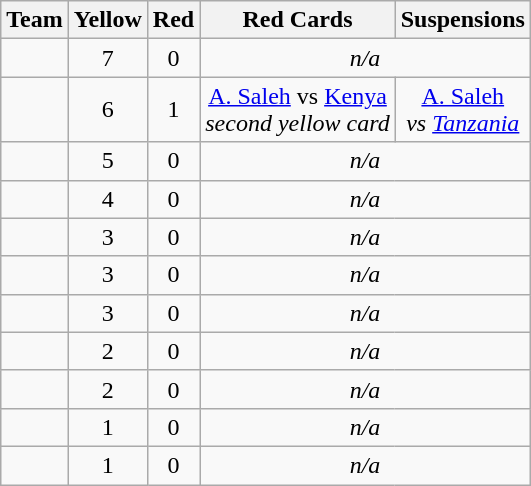<table class="wikitable sortable" style="text-align:center;">
<tr>
<th>Team</th>
<th> Yellow</th>
<th> Red</th>
<th>Red Cards</th>
<th>Suspensions</th>
</tr>
<tr>
<td style="text-align:left;"></td>
<td>7</td>
<td>0</td>
<td colspan="2"><em>n/a</em></td>
</tr>
<tr>
<td style="text-align:left;"></td>
<td>6</td>
<td>1</td>
<td><a href='#'>A. Saleh</a> vs <a href='#'>Kenya</a><br><em>second yellow card</em></td>
<td><a href='#'>A. Saleh</a><br><em>vs <a href='#'>Tanzania</a></em></td>
</tr>
<tr>
<td style="text-align:left;"></td>
<td>5</td>
<td>0</td>
<td colspan="2"><em>n/a</em></td>
</tr>
<tr>
<td style="text-align:left;"></td>
<td>4</td>
<td>0</td>
<td colspan="2"><em>n/a</em></td>
</tr>
<tr>
<td style="text-align:left;"></td>
<td>3</td>
<td>0</td>
<td colspan="2"><em>n/a</em></td>
</tr>
<tr>
<td style="text-align:left;"></td>
<td>3</td>
<td>0</td>
<td colspan="2"><em>n/a</em></td>
</tr>
<tr>
<td style="text-align:left;"></td>
<td>3</td>
<td>0</td>
<td colspan="2"><em>n/a</em></td>
</tr>
<tr>
<td style="text-align:left;"></td>
<td>2</td>
<td>0</td>
<td colspan="2"><em>n/a</em></td>
</tr>
<tr>
<td style="text-align:left;"></td>
<td>2</td>
<td>0</td>
<td colspan="2"><em>n/a</em></td>
</tr>
<tr>
<td style="text-align:left;"></td>
<td>1</td>
<td>0</td>
<td colspan="2"><em>n/a</em></td>
</tr>
<tr>
<td style="text-align:left;"></td>
<td>1</td>
<td>0</td>
<td colspan="2"><em>n/a</em></td>
</tr>
</table>
